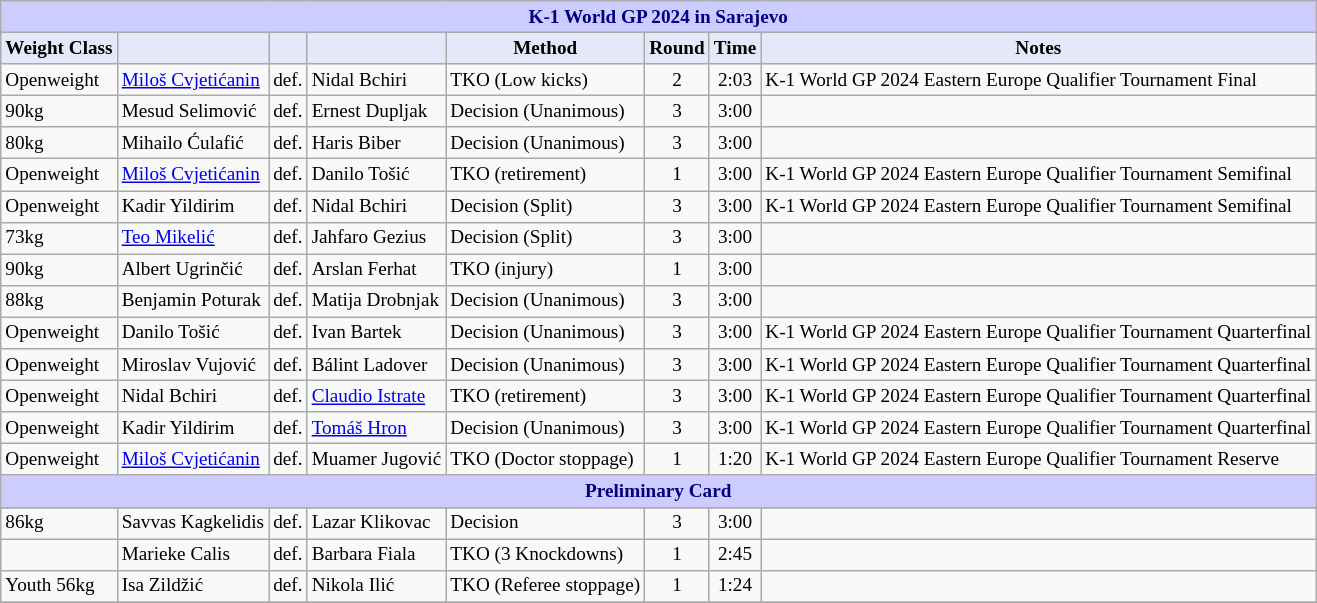<table class="wikitable" style="font-size: 80%;">
<tr>
<th colspan="8" style="background-color: #ccf; color: #000080; text-align: center;"><strong>K-1 World GP 2024 in Sarajevo</strong></th>
</tr>
<tr>
<th colspan="1" style="background-color: #E6E8FA; color: #000000; text-align: center;">Weight Class</th>
<th colspan="1" style="background-color: #E6E8FA; color: #000000; text-align: center;"></th>
<th colspan="1" style="background-color: #E6E8FA; color: #000000; text-align: center;"></th>
<th colspan="1" style="background-color: #E6E8FA; color: #000000; text-align: center;"></th>
<th colspan="1" style="background-color: #E6E8FA; color: #000000; text-align: center;">Method</th>
<th colspan="1" style="background-color: #E6E8FA; color: #000000; text-align: center;">Round</th>
<th colspan="1" style="background-color: #E6E8FA; color: #000000; text-align: center;">Time</th>
<th colspan="1" style="background-color: #E6E8FA; color: #000000; text-align: center;">Notes</th>
</tr>
<tr>
<td>Openweight</td>
<td> <a href='#'>Miloš Cvjetićanin</a></td>
<td align=center>def.</td>
<td> Nidal Bchiri</td>
<td>TKO (Low kicks)</td>
<td align=center>2</td>
<td align=center>2:03</td>
<td>K-1 World GP 2024 Eastern Europe Qualifier Tournament Final</td>
</tr>
<tr>
<td>90kg</td>
<td> Mesud Selimović</td>
<td align=center>def.</td>
<td> Ernest Dupljak</td>
<td>Decision (Unanimous)</td>
<td align=center>3</td>
<td align=center>3:00</td>
<td></td>
</tr>
<tr>
<td>80kg</td>
<td> Mihailo Ćulafić</td>
<td align=center>def.</td>
<td> Haris Biber</td>
<td>Decision (Unanimous)</td>
<td align=center>3</td>
<td align=center>3:00</td>
</tr>
<tr>
<td>Openweight</td>
<td> <a href='#'>Miloš Cvjetićanin</a></td>
<td align=center>def.</td>
<td> Danilo Tošić</td>
<td>TKO (retirement)</td>
<td align=center>1</td>
<td align=center>3:00</td>
<td>K-1 World GP 2024 Eastern Europe Qualifier Tournament Semifinal</td>
</tr>
<tr>
<td>Openweight</td>
<td> Kadir Yildirim</td>
<td align=center>def.</td>
<td> Nidal Bchiri</td>
<td>Decision (Split)</td>
<td align=center>3</td>
<td align=center>3:00</td>
<td>K-1 World GP 2024 Eastern Europe Qualifier Tournament Semifinal</td>
</tr>
<tr>
<td>73kg</td>
<td> <a href='#'>Teo Mikelić</a></td>
<td align=center>def.</td>
<td> Jahfaro Gezius</td>
<td>Decision (Split)</td>
<td align=center>3</td>
<td align=center>3:00</td>
<td></td>
</tr>
<tr>
<td>90kg</td>
<td> Albert Ugrinčić</td>
<td align=center>def.</td>
<td> Arslan Ferhat</td>
<td>TKO (injury)</td>
<td align=center>1</td>
<td align=center>3:00</td>
<td></td>
</tr>
<tr>
<td>88kg</td>
<td> Benjamin Poturak</td>
<td align=center>def.</td>
<td> Matija Drobnjak</td>
<td>Decision (Unanimous)</td>
<td align=center>3</td>
<td align=center>3:00</td>
</tr>
<tr>
<td>Openweight</td>
<td> Danilo Tošić</td>
<td align=center>def.</td>
<td> Ivan Bartek</td>
<td>Decision (Unanimous)</td>
<td align=center>3</td>
<td align=center>3:00</td>
<td>K-1 World GP 2024 Eastern Europe Qualifier Tournament Quarterfinal</td>
</tr>
<tr>
<td>Openweight</td>
<td> Miroslav Vujović</td>
<td align=center>def.</td>
<td> Bálint Ladover</td>
<td>Decision (Unanimous)</td>
<td align=center>3</td>
<td align=center>3:00</td>
<td>K-1 World GP 2024 Eastern Europe Qualifier Tournament Quarterfinal</td>
</tr>
<tr>
<td>Openweight</td>
<td> Nidal Bchiri</td>
<td align=center>def.</td>
<td> <a href='#'>Claudio Istrate</a></td>
<td>TKO (retirement)</td>
<td align=center>3</td>
<td align=center>3:00</td>
<td>K-1 World GP 2024 Eastern Europe Qualifier Tournament Quarterfinal</td>
</tr>
<tr>
<td>Openweight</td>
<td> Kadir Yildirim</td>
<td align=center>def.</td>
<td> <a href='#'>Tomáš Hron</a></td>
<td>Decision (Unanimous)</td>
<td align=center>3</td>
<td align=center>3:00</td>
<td>K-1 World GP 2024 Eastern Europe Qualifier Tournament Quarterfinal</td>
</tr>
<tr>
<td>Openweight</td>
<td> <a href='#'>Miloš Cvjetićanin</a></td>
<td align=center>def.</td>
<td> Muamer Jugović</td>
<td>TKO (Doctor stoppage)</td>
<td align=center>1</td>
<td align=center>1:20</td>
<td>K-1 World GP 2024 Eastern Europe Qualifier Tournament Reserve</td>
</tr>
<tr>
<th colspan="8" style="background-color: #ccf; color: #000080; text-align: center;"><strong>Preliminary Card</strong></th>
</tr>
<tr>
</tr>
<tr>
<td>86kg</td>
<td> Savvas Kagkelidis</td>
<td align=center>def.</td>
<td> Lazar Klikovac</td>
<td>Decision</td>
<td align=center>3</td>
<td align=center>3:00</td>
<td></td>
</tr>
<tr>
<td></td>
<td> Marieke Calis</td>
<td align=center>def.</td>
<td> Barbara Fiala</td>
<td>TKO (3 Knockdowns)</td>
<td align=center>1</td>
<td align=center>2:45</td>
<td></td>
</tr>
<tr>
<td>Youth 56kg</td>
<td> Isa Zildžić</td>
<td align=center>def.</td>
<td> Nikola Ilić</td>
<td>TKO (Referee stoppage)</td>
<td align=center>1</td>
<td align=center>1:24</td>
<td></td>
</tr>
<tr>
</tr>
</table>
